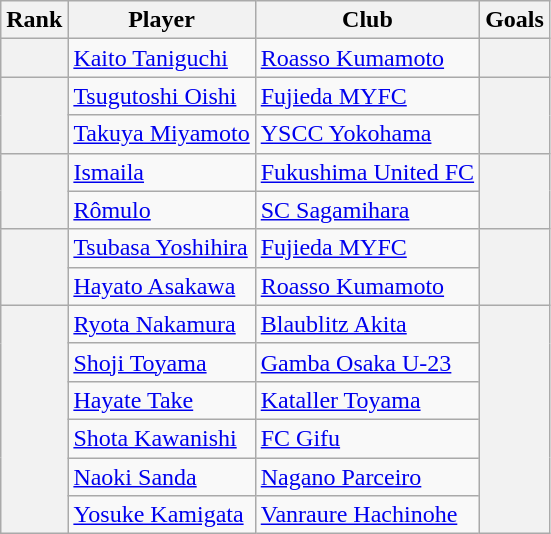<table class="wikitable" style="text-align:central">
<tr>
<th>Rank</th>
<th>Player</th>
<th>Club</th>
<th>Goals</th>
</tr>
<tr>
<th></th>
<td> <a href='#'>Kaito Taniguchi</a></td>
<td><a href='#'>Roasso Kumamoto</a></td>
<th></th>
</tr>
<tr>
<th rowspan="2"></th>
<td> <a href='#'>Tsugutoshi Oishi</a></td>
<td><a href='#'>Fujieda MYFC</a></td>
<th rowspan="2"></th>
</tr>
<tr>
<td> <a href='#'>Takuya Miyamoto</a></td>
<td><a href='#'>YSCC Yokohama</a></td>
</tr>
<tr>
<th rowspan="2"></th>
<td> <a href='#'>Ismaila</a></td>
<td><a href='#'>Fukushima United FC</a></td>
<th rowspan="2"></th>
</tr>
<tr>
<td> <a href='#'>Rômulo</a></td>
<td><a href='#'>SC Sagamihara</a></td>
</tr>
<tr>
<th rowspan="2"></th>
<td> <a href='#'>Tsubasa Yoshihira</a></td>
<td><a href='#'>Fujieda MYFC</a></td>
<th rowspan="2"></th>
</tr>
<tr>
<td> <a href='#'>Hayato Asakawa</a></td>
<td><a href='#'>Roasso Kumamoto</a></td>
</tr>
<tr>
<th rowspan="6"></th>
<td> <a href='#'>Ryota Nakamura</a></td>
<td><a href='#'>Blaublitz Akita</a></td>
<th rowspan="6"></th>
</tr>
<tr>
<td> <a href='#'>Shoji Toyama</a></td>
<td><a href='#'>Gamba Osaka U-23</a></td>
</tr>
<tr>
<td> <a href='#'>Hayate Take</a></td>
<td><a href='#'>Kataller Toyama</a></td>
</tr>
<tr>
<td> <a href='#'>Shota Kawanishi</a></td>
<td><a href='#'>FC Gifu</a></td>
</tr>
<tr>
<td> <a href='#'>Naoki Sanda</a></td>
<td><a href='#'>Nagano Parceiro</a></td>
</tr>
<tr>
<td> <a href='#'>Yosuke Kamigata</a></td>
<td><a href='#'>Vanraure Hachinohe</a></td>
</tr>
</table>
